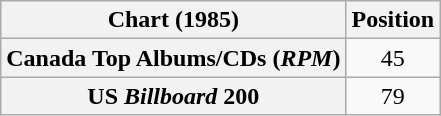<table class="wikitable plainrowheaders" style="text-align:center">
<tr>
<th scope="col">Chart (1985)</th>
<th scope="col">Position</th>
</tr>
<tr>
<th scope="row">Canada Top Albums/CDs (<em>RPM</em>)</th>
<td>45</td>
</tr>
<tr>
<th scope="row">US <em>Billboard</em> 200</th>
<td>79</td>
</tr>
</table>
